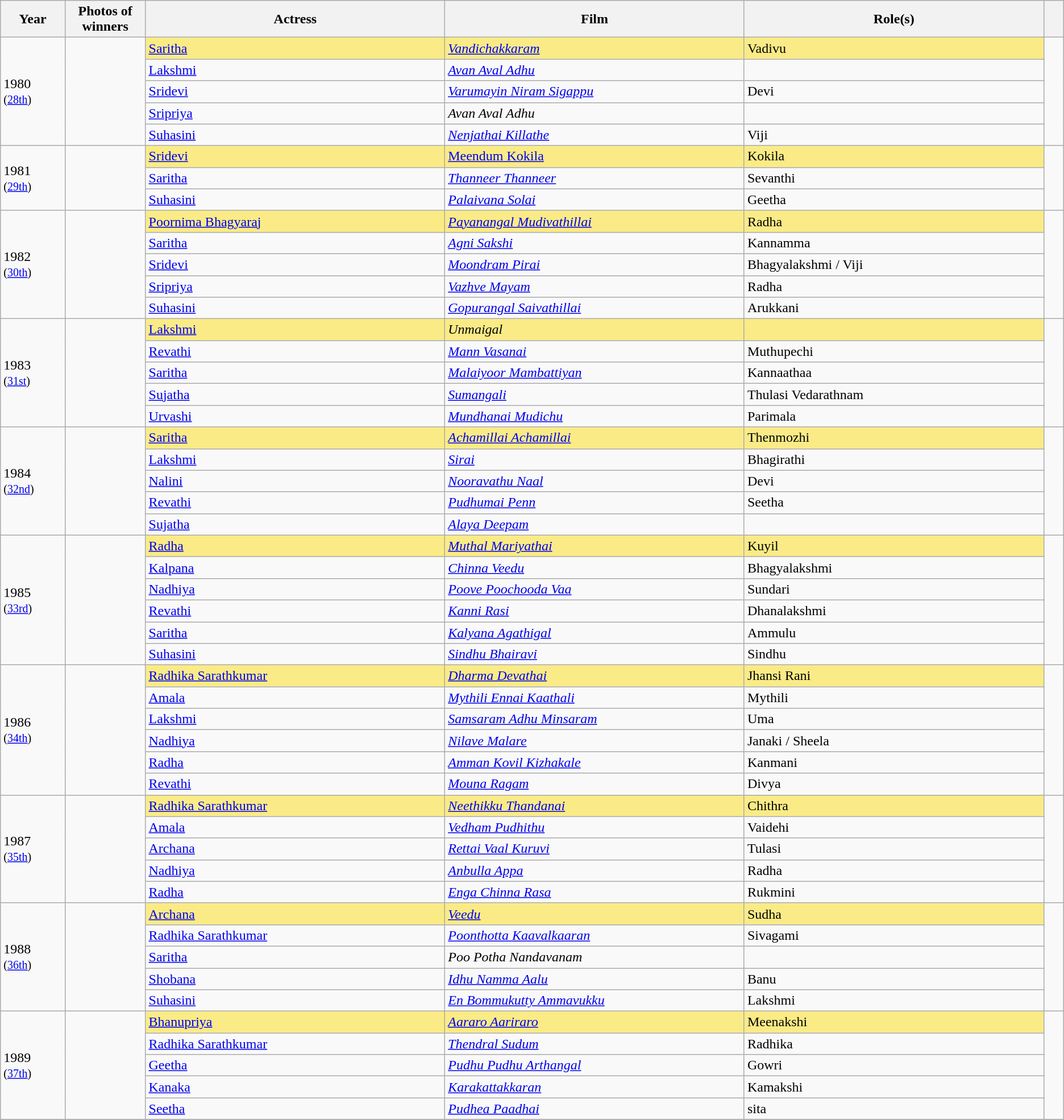<table class="wikitable sortable">
<tr>
<th scope="col" style="width:3%;">Year</th>
<th scope="col" style="width:3%;">Photos of winners</th>
<th scope="col" style="width:15%;">Actress</th>
<th scope="col" style="width:15%;">Film</th>
<th scope="col" style="width:15%;">Role(s)</th>
<th scope="col" style="width:1%;" class="unsortable"></th>
</tr>
<tr>
<td rowspan="5">1980 <br><small>(<a href='#'>28th</a>) </small></td>
<td rowspan="5"></td>
<td style="background:#FAEB86;"><a href='#'>Saritha</a>  </td>
<td style="background:#FAEB86;"><em><a href='#'>Vandichakkaram</a></em></td>
<td style="background:#FAEB86;">Vadivu</td>
<td rowspan="5" style="text-align:center;"></td>
</tr>
<tr>
<td><a href='#'>Lakshmi</a></td>
<td><em><a href='#'>Avan Aval Adhu</a></em></td>
<td></td>
</tr>
<tr>
<td><a href='#'>Sridevi</a></td>
<td><a href='#'><em>Varumayin Niram Sigappu</em></a></td>
<td>Devi</td>
</tr>
<tr>
<td><a href='#'>Sripriya</a></td>
<td><em>Avan Aval Adhu</em></td>
<td></td>
</tr>
<tr>
<td><a href='#'>Suhasini</a></td>
<td><em><a href='#'>Nenjathai Killathe</a></em></td>
<td>Viji</td>
</tr>
<tr>
<td rowspan="3">1981 <br><small>(<a href='#'>29th</a>) </small></td>
<td rowspan="3"></td>
<td style="background:#FAEB86;"><a href='#'>Sridevi</a> </td>
<td style="background:#FAEB86;"><a href='#'>Meendum Kokila</a></td>
<td style="background:#FAEB86;">Kokila</td>
<td rowspan="3" style="text-align:center;"></td>
</tr>
<tr>
<td><a href='#'>Saritha</a></td>
<td><em><a href='#'>Thanneer Thanneer</a></em></td>
<td>Sevanthi</td>
</tr>
<tr>
<td><a href='#'>Suhasini</a></td>
<td><a href='#'><em>Palaivana Solai</em></a></td>
<td>Geetha</td>
</tr>
<tr>
<td rowspan="5">1982 <br><small>(<a href='#'>30th</a>) </small></td>
<td rowspan="5"></td>
<td style="background:#FAEB86;"><a href='#'>Poornima Bhagyaraj</a> </td>
<td style="background:#FAEB86;"><em><a href='#'>Payanangal Mudivathillai</a></em></td>
<td style="background:#FAEB86;">Radha</td>
<td rowspan="5" style="text-align:center;"></td>
</tr>
<tr>
<td><a href='#'>Saritha</a></td>
<td><a href='#'><em>Agni Sakshi</em></a></td>
<td>Kannamma</td>
</tr>
<tr>
<td><a href='#'>Sridevi</a></td>
<td><em><a href='#'>Moondram Pirai</a></em></td>
<td>Bhagyalakshmi / Viji</td>
</tr>
<tr>
<td><a href='#'>Sripriya</a></td>
<td><em><a href='#'>Vazhve Mayam</a></em></td>
<td>Radha</td>
</tr>
<tr>
<td><a href='#'>Suhasini</a></td>
<td><em><a href='#'>Gopurangal Saivathillai</a></em></td>
<td>Arukkani</td>
</tr>
<tr>
<td rowspan="5">1983 <br><small>(<a href='#'>31st</a>) </small></td>
<td rowspan="5"></td>
<td style="background:#FAEB86;"><a href='#'>Lakshmi</a> </td>
<td style="background:#FAEB86;"><em>Unmaigal</em></td>
<td style="background:#FAEB86;"></td>
<td rowspan="5" style="text-align:center;"></td>
</tr>
<tr>
<td><a href='#'>Revathi</a></td>
<td><em><a href='#'>Mann Vasanai</a></em></td>
<td>Muthupechi</td>
</tr>
<tr>
<td><a href='#'>Saritha</a></td>
<td><em><a href='#'>Malaiyoor Mambattiyan</a></em></td>
<td>Kannaathaa</td>
</tr>
<tr>
<td><a href='#'>Sujatha</a></td>
<td><a href='#'><em>Sumangali</em></a></td>
<td>Thulasi Vedarathnam</td>
</tr>
<tr>
<td><a href='#'>Urvashi</a></td>
<td><em><a href='#'>Mundhanai Mudichu</a></em></td>
<td>Parimala</td>
</tr>
<tr>
<td rowspan="5">1984 <br><small>(<a href='#'>32nd</a>) </small></td>
<td rowspan="5"></td>
<td style="background:#FAEB86;"><a href='#'>Saritha</a> </td>
<td style="background:#FAEB86;"><em><a href='#'>Achamillai Achamillai</a></em></td>
<td style="background:#FAEB86;">Thenmozhi</td>
<td rowspan="5" style="text-align:center;"></td>
</tr>
<tr>
<td><a href='#'>Lakshmi</a></td>
<td><em><a href='#'>Sirai</a></em></td>
<td>Bhagirathi</td>
</tr>
<tr>
<td><a href='#'>Nalini</a></td>
<td><em><a href='#'>Nooravathu Naal</a></em></td>
<td>Devi</td>
</tr>
<tr>
<td><a href='#'>Revathi</a></td>
<td><a href='#'><em>Pudhumai Penn</em></a></td>
<td>Seetha</td>
</tr>
<tr>
<td><a href='#'>Sujatha</a></td>
<td><em><a href='#'>Alaya Deepam</a></em></td>
<td></td>
</tr>
<tr>
<td rowspan="6">1985 <br><small>(<a href='#'>33rd</a>) </small></td>
<td rowspan="6"></td>
<td style="background:#FAEB86;"><a href='#'>Radha</a> </td>
<td style="background:#FAEB86;"><em><a href='#'>Muthal Mariyathai</a></em></td>
<td style="background:#FAEB86;">Kuyil</td>
<td rowspan="6" style="text-align:center;"></td>
</tr>
<tr>
<td><a href='#'>Kalpana</a></td>
<td><em><a href='#'>Chinna Veedu</a></em></td>
<td>Bhagyalakshmi</td>
</tr>
<tr>
<td><a href='#'>Nadhiya</a></td>
<td><em><a href='#'>Poove Poochooda Vaa</a></em></td>
<td>Sundari</td>
</tr>
<tr>
<td><a href='#'>Revathi</a></td>
<td><em><a href='#'>Kanni Rasi</a></em></td>
<td>Dhanalakshmi</td>
</tr>
<tr>
<td><a href='#'>Saritha</a></td>
<td><em><a href='#'>Kalyana Agathigal</a></em></td>
<td>Ammulu</td>
</tr>
<tr>
<td><a href='#'>Suhasini</a></td>
<td><a href='#'><em>Sindhu Bhairavi</em></a></td>
<td>Sindhu</td>
</tr>
<tr>
<td rowspan="6">1986 <br><small>(<a href='#'>34th</a>) </small></td>
<td rowspan="6"></td>
<td style="background:#FAEB86;"><a href='#'>Radhika Sarathkumar</a> </td>
<td style="background:#FAEB86;"><em><a href='#'>Dharma Devathai</a></em></td>
<td style="background:#FAEB86;">Jhansi Rani</td>
<td rowspan="6" style="text-align:center;"></td>
</tr>
<tr>
<td><a href='#'>Amala</a></td>
<td><em><a href='#'>Mythili Ennai Kaathali</a></em></td>
<td>Mythili</td>
</tr>
<tr>
<td><a href='#'>Lakshmi</a></td>
<td><em><a href='#'>Samsaram Adhu Minsaram</a></em></td>
<td>Uma</td>
</tr>
<tr>
<td><a href='#'>Nadhiya</a></td>
<td><em><a href='#'>Nilave Malare</a></em></td>
<td>Janaki / Sheela</td>
</tr>
<tr>
<td><a href='#'>Radha</a></td>
<td><em><a href='#'>Amman Kovil Kizhakale</a></em></td>
<td>Kanmani</td>
</tr>
<tr>
<td><a href='#'>Revathi</a></td>
<td><em><a href='#'>Mouna Ragam</a></em></td>
<td>Divya</td>
</tr>
<tr>
<td rowspan="5">1987 <br><small>(<a href='#'>35th</a>) </small></td>
<td rowspan="5"></td>
<td style="background:#FAEB86;"><a href='#'>Radhika Sarathkumar</a> </td>
<td style="background:#FAEB86;"><em><a href='#'>Neethikku Thandanai</a></em></td>
<td style="background:#FAEB86;">Chithra</td>
<td rowspan="5" style="text-align:center;"></td>
</tr>
<tr>
<td><a href='#'>Amala</a></td>
<td><em><a href='#'>Vedham Pudhithu</a></em></td>
<td>Vaidehi</td>
</tr>
<tr>
<td><a href='#'>Archana</a></td>
<td><em><a href='#'>Rettai Vaal Kuruvi</a></em></td>
<td>Tulasi</td>
</tr>
<tr>
<td><a href='#'>Nadhiya</a></td>
<td><em><a href='#'>Anbulla Appa</a></em></td>
<td>Radha</td>
</tr>
<tr>
<td><a href='#'>Radha</a></td>
<td><em><a href='#'>Enga Chinna Rasa</a></em></td>
<td>Rukmini</td>
</tr>
<tr>
<td rowspan="5">1988 <br><small>(<a href='#'>36th</a>) </small></td>
<td rowspan="5"></td>
<td style="background:#FAEB86;"><a href='#'>Archana</a> </td>
<td style="background:#FAEB86;"><em><a href='#'>Veedu</a></em></td>
<td style="background:#FAEB86;">Sudha</td>
<td rowspan="5" style="text-align:center;"></td>
</tr>
<tr>
<td><a href='#'>Radhika Sarathkumar</a></td>
<td><em><a href='#'>Poonthotta Kaavalkaaran</a></em></td>
<td>Sivagami</td>
</tr>
<tr>
<td><a href='#'>Saritha</a></td>
<td><em>Poo Potha Nandavanam</em></td>
<td></td>
</tr>
<tr>
<td><a href='#'>Shobana</a></td>
<td><a href='#'><em>Idhu Namma Aalu</em></a></td>
<td>Banu</td>
</tr>
<tr>
<td><a href='#'>Suhasini</a></td>
<td><em><a href='#'>En Bommukutty Ammavukku</a></em></td>
<td>Lakshmi</td>
</tr>
<tr>
<td rowspan="5">1989 <br><small>(<a href='#'>37th</a>) </small></td>
<td rowspan="5"></td>
<td style="background:#FAEB86;"><a href='#'>Bhanupriya</a> </td>
<td style="background:#FAEB86;"><em><a href='#'>Aararo Aariraro</a></em></td>
<td style="background:#FAEB86;">Meenakshi</td>
<td rowspan="5" style="text-align:center;"></td>
</tr>
<tr>
<td><a href='#'>Radhika Sarathkumar</a></td>
<td><em><a href='#'>Thendral Sudum</a></em></td>
<td>Radhika</td>
</tr>
<tr>
<td><a href='#'>Geetha</a></td>
<td><em><a href='#'>Pudhu Pudhu Arthangal</a></em></td>
<td>Gowri</td>
</tr>
<tr>
<td><a href='#'>Kanaka</a></td>
<td><em><a href='#'>Karakattakkaran</a></em></td>
<td>Kamakshi</td>
</tr>
<tr>
<td><a href='#'>Seetha</a></td>
<td><em><a href='#'>Pudhea Paadhai</a></em></td>
<td>sita</td>
</tr>
<tr>
</tr>
</table>
